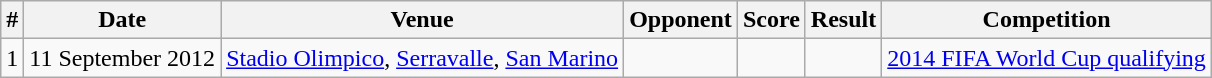<table class="wikitable">
<tr>
<th>#</th>
<th>Date</th>
<th>Venue</th>
<th>Opponent</th>
<th>Score</th>
<th>Result</th>
<th>Competition</th>
</tr>
<tr>
<td>1</td>
<td>11 September 2012</td>
<td><a href='#'>Stadio Olimpico</a>, <a href='#'>Serravalle</a>, <a href='#'>San Marino</a></td>
<td></td>
<td></td>
<td></td>
<td><a href='#'>2014 FIFA World Cup qualifying</a></td>
</tr>
</table>
